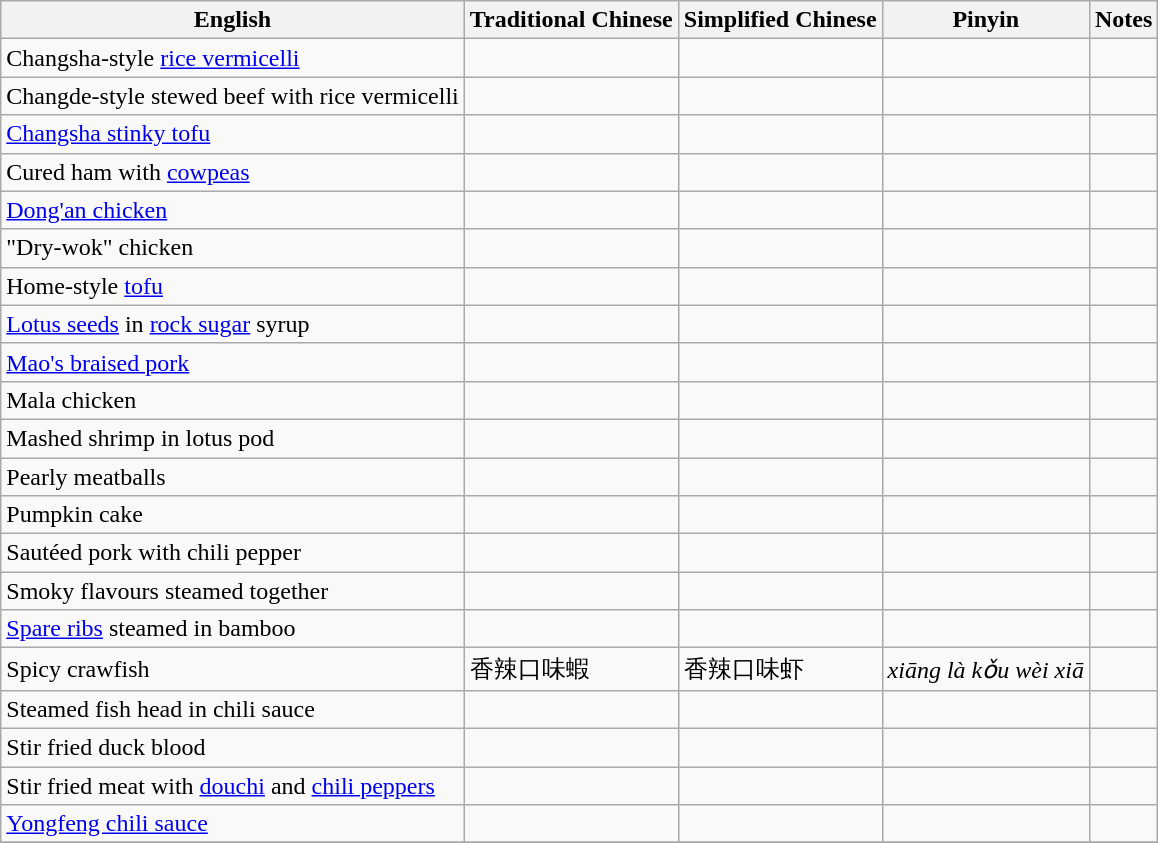<table class="wikitable">
<tr>
<th>English</th>
<th>Traditional Chinese</th>
<th>Simplified Chinese</th>
<th>Pinyin</th>
<th>Notes</th>
</tr>
<tr>
<td>Changsha-style <a href='#'>rice vermicelli</a></td>
<td></td>
<td></td>
<td></td>
<td></td>
</tr>
<tr>
<td>Changde-style stewed beef with rice vermicelli</td>
<td></td>
<td></td>
<td></td>
<td></td>
</tr>
<tr>
<td><a href='#'>Changsha stinky tofu</a></td>
<td></td>
<td></td>
<td></td>
<td></td>
</tr>
<tr>
<td>Cured ham with <a href='#'>cowpeas</a></td>
<td></td>
<td></td>
<td></td>
<td></td>
</tr>
<tr>
<td><a href='#'>Dong'an chicken</a></td>
<td></td>
<td></td>
<td></td>
<td></td>
</tr>
<tr>
<td>"Dry-wok" chicken</td>
<td></td>
<td></td>
<td></td>
<td></td>
</tr>
<tr>
<td>Home-style <a href='#'>tofu</a></td>
<td></td>
<td></td>
<td></td>
<td></td>
</tr>
<tr>
<td><a href='#'>Lotus seeds</a> in <a href='#'>rock sugar</a> syrup</td>
<td></td>
<td></td>
<td></td>
<td></td>
</tr>
<tr>
<td><a href='#'>Mao's braised pork</a></td>
<td></td>
<td></td>
<td></td>
<td></td>
</tr>
<tr>
<td>Mala chicken</td>
<td></td>
<td></td>
<td></td>
<td></td>
</tr>
<tr>
<td>Mashed shrimp in lotus pod</td>
<td></td>
<td></td>
<td></td>
<td></td>
</tr>
<tr>
<td>Pearly meatballs</td>
<td></td>
<td></td>
<td></td>
<td></td>
</tr>
<tr>
<td>Pumpkin cake</td>
<td></td>
<td></td>
<td></td>
<td></td>
</tr>
<tr>
<td>Sautéed pork with chili pepper</td>
<td></td>
<td></td>
<td></td>
<td></td>
</tr>
<tr>
<td>Smoky flavours steamed together</td>
<td></td>
<td></td>
<td></td>
<td></td>
</tr>
<tr>
<td><a href='#'>Spare ribs</a> steamed in bamboo</td>
<td></td>
<td></td>
<td></td>
<td></td>
</tr>
<tr>
<td>Spicy crawfish</td>
<td>香辣口味蝦</td>
<td>香辣口味虾</td>
<td><em>xiāng là kǒu wèi xiā</em></td>
<td></td>
</tr>
<tr>
<td>Steamed fish head in chili sauce</td>
<td></td>
<td></td>
<td></td>
<td></td>
</tr>
<tr>
<td>Stir fried duck blood</td>
<td></td>
<td></td>
<td></td>
<td></td>
</tr>
<tr>
<td>Stir fried meat with <a href='#'>douchi</a> and <a href='#'>chili peppers</a></td>
<td></td>
<td></td>
<td></td>
<td></td>
</tr>
<tr>
<td><a href='#'>Yongfeng chili sauce</a></td>
<td></td>
<td></td>
<td></td>
<td></td>
</tr>
<tr>
</tr>
</table>
